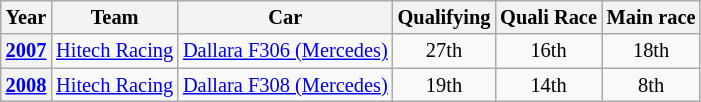<table class="wikitable" style="text-align:center; font-size:85%">
<tr>
<th>Year</th>
<th>Team</th>
<th>Car</th>
<th>Qualifying</th>
<th>Quali Race</th>
<th>Main race</th>
</tr>
<tr>
<th><a href='#'>2007</a></th>
<td align="left"> <a href='#'>Hitech Racing</a></td>
<td align="left"><a href='#'>Dallara F306 (Mercedes)</a></td>
<td>27th</td>
<td>16th</td>
<td>18th</td>
</tr>
<tr>
<th><a href='#'>2008</a></th>
<td align="left"> <a href='#'>Hitech Racing</a></td>
<td align="left"><a href='#'>Dallara F308 (Mercedes)</a></td>
<td>19th</td>
<td>14th</td>
<td>8th</td>
</tr>
</table>
